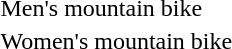<table>
<tr>
<td>Men's mountain bike<br></td>
<td></td>
<td></td>
<td></td>
</tr>
<tr>
<td>Women's mountain bike<br></td>
<td></td>
<td></td>
<td></td>
</tr>
</table>
